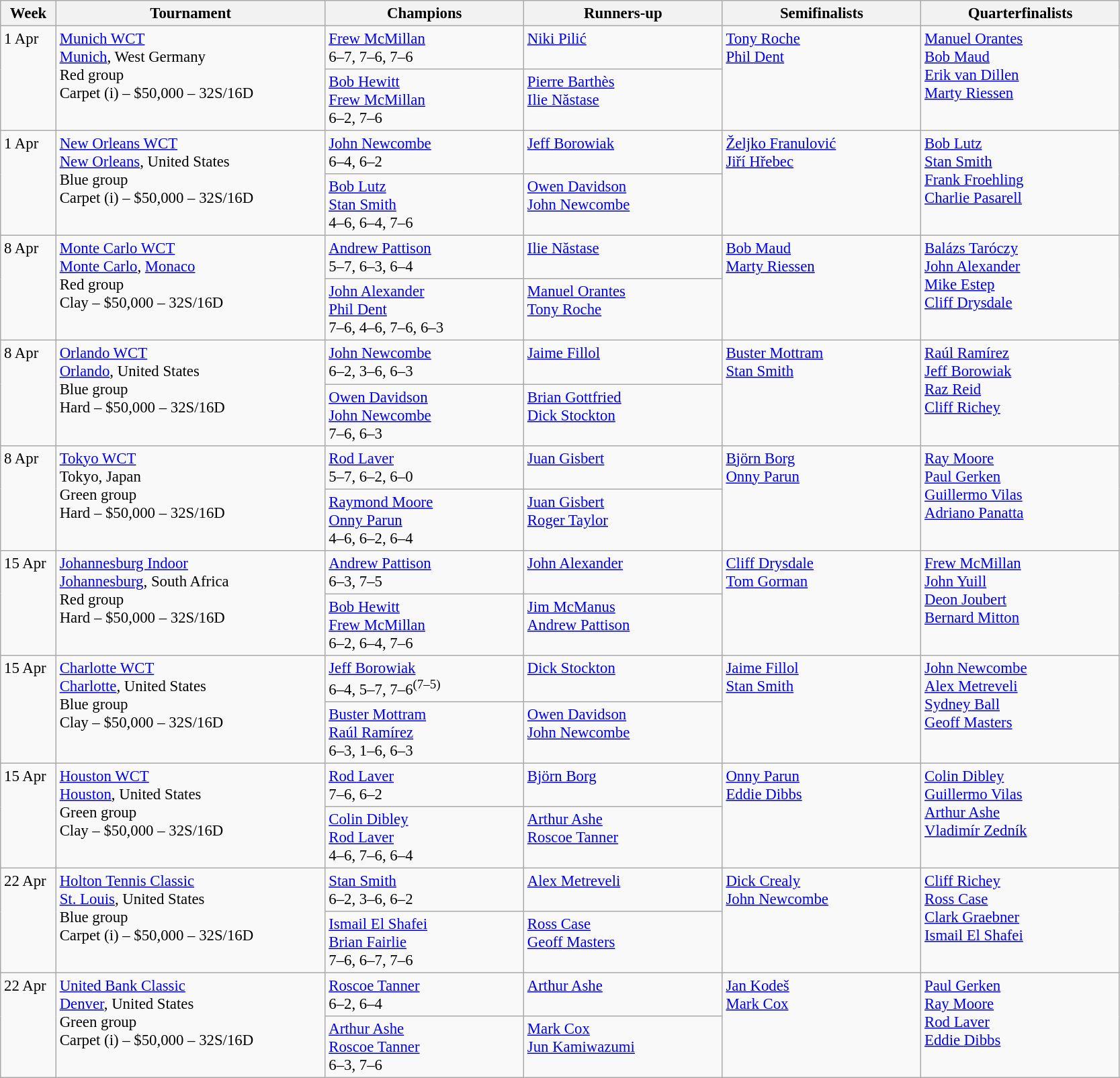<table class=wikitable style=font-size:95%>
<tr>
<th style="width:48px;">Week</th>
<th style="width:260px;">Tournament</th>
<th style="width:190px;">Champions</th>
<th style="width:190px;">Runners-up</th>
<th style="width:190px;">Semifinalists</th>
<th style="width:190px;">Quarterfinalists</th>
</tr>
<tr valign=top>
<td rowspan=2>1 Apr</td>
<td rowspan=2><a href='#'>Munich WCT</a><br><a href='#'>Munich</a>, West Germany <br>Red group <br> Carpet (i) – $50,000 – 32S/16D</td>
<td> <a href='#'>Frew McMillan</a><br>6–7, 7–6, 7–6</td>
<td> <a href='#'>Niki Pilić</a></td>
<td rowspan=2> <a href='#'>Tony Roche</a><br> <a href='#'>Phil Dent</a></td>
<td rowspan=2> <a href='#'>Manuel Orantes</a><br> <a href='#'>Bob Maud</a><br> <a href='#'>Erik van Dillen</a><br> <a href='#'>Marty Riessen</a></td>
</tr>
<tr valign=top>
<td> <a href='#'>Bob Hewitt</a><br> <a href='#'>Frew McMillan</a><br>6–2, 7–6</td>
<td> <a href='#'>Pierre Barthès</a><br> <a href='#'>Ilie Năstase</a></td>
</tr>
<tr valign=top>
<td rowspan=2>1 Apr</td>
<td rowspan=2><a href='#'>New Orleans WCT</a><br><a href='#'>New Orleans</a>, United States <br>Blue group <br> Carpet (i) – $50,000 – 32S/16D</td>
<td> <a href='#'>John Newcombe</a><br>6–4, 6–2</td>
<td> <a href='#'>Jeff Borowiak</a></td>
<td rowspan=2> <a href='#'>Željko Franulović</a><br> <a href='#'>Jiří Hřebec</a></td>
<td rowspan=2> <a href='#'>Bob Lutz</a><br> <a href='#'>Stan Smith</a><br> <a href='#'>Frank Froehling</a><br> <a href='#'>Charlie Pasarell</a></td>
</tr>
<tr valign=top>
<td> <a href='#'>Bob Lutz</a><br> <a href='#'>Stan Smith</a><br>4–6, 6–4, 7–6</td>
<td> <a href='#'>Owen Davidson</a><br> <a href='#'>John Newcombe</a></td>
</tr>
<tr valign=top>
<td rowspan=2>8 Apr</td>
<td rowspan=2><a href='#'>Monte Carlo WCT</a><br> <a href='#'>Monte Carlo</a>, <a href='#'>Monaco</a><br>Red group <br> Clay – $50,000 – 32S/16D</td>
<td> <a href='#'>Andrew Pattison</a><br>5–7, 6–3, 6–4</td>
<td> <a href='#'>Ilie Năstase</a></td>
<td rowspan=2> <a href='#'>Bob Maud</a><br> <a href='#'>Marty Riessen</a></td>
<td rowspan=2> <a href='#'>Balázs Taróczy</a><br> <a href='#'>John Alexander</a><br> <a href='#'>Mike Estep</a><br> <a href='#'>Cliff Drysdale</a></td>
</tr>
<tr valign=top>
<td> <a href='#'>John Alexander</a><br> <a href='#'>Phil Dent</a><br>7–6, 4–6, 7–6, 6–3</td>
<td> <a href='#'>Manuel Orantes</a><br> <a href='#'>Tony Roche</a></td>
</tr>
<tr valign=top>
<td rowspan=2>8 Apr</td>
<td rowspan=2><a href='#'>Orlando WCT</a><br> <a href='#'>Orlando</a>, United States <br>Blue group<br> Hard – $50,000 – 32S/16D</td>
<td> <a href='#'>John Newcombe</a><br>6–2, 3–6, 6–3</td>
<td> <a href='#'>Jaime Fillol</a></td>
<td rowspan=2> <a href='#'>Buster Mottram</a><br> <a href='#'>Stan Smith</a></td>
<td rowspan=2> <a href='#'>Raúl Ramírez</a><br> <a href='#'>Jeff Borowiak</a><br> <a href='#'>Raz Reid</a><br> <a href='#'>Cliff Richey</a></td>
</tr>
<tr valign=top>
<td> <a href='#'>Owen Davidson</a><br> <a href='#'>John Newcombe</a><br>7–6, 6–3</td>
<td> <a href='#'>Brian Gottfried</a><br> <a href='#'>Dick Stockton</a></td>
</tr>
<tr valign=top>
<td rowspan=2>8 Apr</td>
<td rowspan=2><a href='#'>Tokyo WCT</a><br> Tokyo, Japan <br>Green group <br> Hard – $50,000 – 32S/16D</td>
<td> <a href='#'>Rod Laver</a><br>5–7, 6–2, 6–0</td>
<td> <a href='#'>Juan Gisbert</a></td>
<td rowspan=2> <a href='#'>Björn Borg</a><br> <a href='#'>Onny Parun</a></td>
<td rowspan=2> <a href='#'>Ray Moore</a><br> <a href='#'>Paul Gerken</a><br> <a href='#'>Guillermo Vilas</a><br> <a href='#'>Adriano Panatta</a></td>
</tr>
<tr valign=top>
<td> <a href='#'>Raymond Moore</a><br> <a href='#'>Onny Parun</a><br>4–6, 6–2, 6–4</td>
<td> <a href='#'>Juan Gisbert</a><br> <a href='#'>Roger Taylor</a></td>
</tr>
<tr valign=top>
<td rowspan=2>15 Apr</td>
<td rowspan=2><a href='#'>Johannesburg Indoor</a><br> <a href='#'>Johannesburg</a>, South Africa <br>Red group<br> Hard – $50,000 – 32S/16D</td>
<td> <a href='#'>Andrew Pattison</a><br>6–3, 7–5</td>
<td> <a href='#'>John Alexander</a></td>
<td rowspan=2> <a href='#'>Cliff Drysdale</a><br> <a href='#'>Tom Gorman</a></td>
<td rowspan=2> <a href='#'>Frew McMillan</a><br> <a href='#'>John Yuill</a><br> <a href='#'>Deon Joubert</a><br> <a href='#'>Bernard Mitton</a></td>
</tr>
<tr valign=top>
<td> <a href='#'>Bob Hewitt</a><br> <a href='#'>Frew McMillan</a><br>6–2, 6–4, 7–6</td>
<td> <a href='#'>Jim McManus</a><br> <a href='#'>Andrew Pattison</a></td>
</tr>
<tr valign=top>
<td rowspan=2>15 Apr</td>
<td rowspan=2><a href='#'>Charlotte WCT</a><br> <a href='#'>Charlotte</a>, United States <br>Blue group<br> Clay – $50,000 – 32S/16D</td>
<td> <a href='#'>Jeff Borowiak</a><br>6–4, 5–7, 7–6<sup>(7–5)</sup></td>
<td> <a href='#'>Dick Stockton</a></td>
<td rowspan=2> <a href='#'>Jaime Fillol</a><br> <a href='#'>Stan Smith</a></td>
<td rowspan=2> <a href='#'>John Newcombe</a><br> <a href='#'>Alex Metreveli</a><br> <a href='#'>Sydney Ball</a><br> <a href='#'>Geoff Masters</a></td>
</tr>
<tr valign=top>
<td> <a href='#'>Buster Mottram</a><br> <a href='#'>Raúl Ramírez</a><br>6–3, 1–6, 6–3</td>
<td> <a href='#'>Owen Davidson</a><br> <a href='#'>John Newcombe</a></td>
</tr>
<tr valign=top>
<td rowspan=2>15 Apr</td>
<td rowspan=2><a href='#'>Houston WCT</a><br> <a href='#'>Houston</a>, United States <br>Green group <br> Clay – $50,000 – 32S/16D</td>
<td> <a href='#'>Rod Laver</a><br>7–6, 6–2</td>
<td> <a href='#'>Björn Borg</a></td>
<td rowspan=2> <a href='#'>Onny Parun</a><br> <a href='#'>Eddie Dibbs</a></td>
<td rowspan=2> <a href='#'>Colin Dibley</a><br> <a href='#'>Guillermo Vilas</a><br> <a href='#'>Arthur Ashe</a><br> <a href='#'>Vladimír Zedník</a></td>
</tr>
<tr valign=top>
<td> <a href='#'>Colin Dibley</a><br> <a href='#'>Rod Laver</a><br>4–6, 7–6, 6–4</td>
<td> <a href='#'>Arthur Ashe</a><br> <a href='#'>Roscoe Tanner</a></td>
</tr>
<tr valign=top>
<td rowspan=2>22 Apr</td>
<td rowspan=2><a href='#'>Holton Tennis Classic</a><br> <a href='#'>St. Louis</a>, United States<br>Blue group<br> Carpet (i) – $50,000 – 32S/16D</td>
<td> <a href='#'>Stan Smith</a><br>6–2, 3–6, 6–2</td>
<td> <a href='#'>Alex Metreveli</a></td>
<td rowspan=2> <a href='#'>Dick Crealy</a><br> <a href='#'>John Newcombe</a></td>
<td rowspan=2> <a href='#'>Cliff Richey</a><br> <a href='#'>Ross Case</a><br> <a href='#'>Clark Graebner</a><br> <a href='#'>Ismail El Shafei</a></td>
</tr>
<tr valign=top>
<td> <a href='#'>Ismail El Shafei</a><br> <a href='#'>Brian Fairlie</a><br>7–6, 6–7, 7–6</td>
<td> <a href='#'>Ross Case</a><br> <a href='#'>Geoff Masters</a></td>
</tr>
<tr valign=top>
<td rowspan=2>22 Apr</td>
<td rowspan=2><a href='#'>United Bank Classic</a><br> <a href='#'>Denver</a>, United States <br>Green group<br> Carpet (i) – $50,000 – 32S/16D</td>
<td> <a href='#'>Roscoe Tanner</a><br>6–2, 6–4</td>
<td> <a href='#'>Arthur Ashe</a></td>
<td rowspan=2> <a href='#'>Jan Kodeš</a><br> <a href='#'>Mark Cox</a></td>
<td rowspan=2> <a href='#'>Paul Gerken</a><br> <a href='#'>Ray Moore</a><br> <a href='#'>Rod Laver</a><br> <a href='#'>Eddie Dibbs</a></td>
</tr>
<tr valign=top>
<td> <a href='#'>Arthur Ashe</a><br> <a href='#'>Roscoe Tanner</a><br>6–3, 7–6</td>
<td> <a href='#'>Mark Cox</a><br> <a href='#'>Jun Kamiwazumi</a></td>
</tr>
</table>
